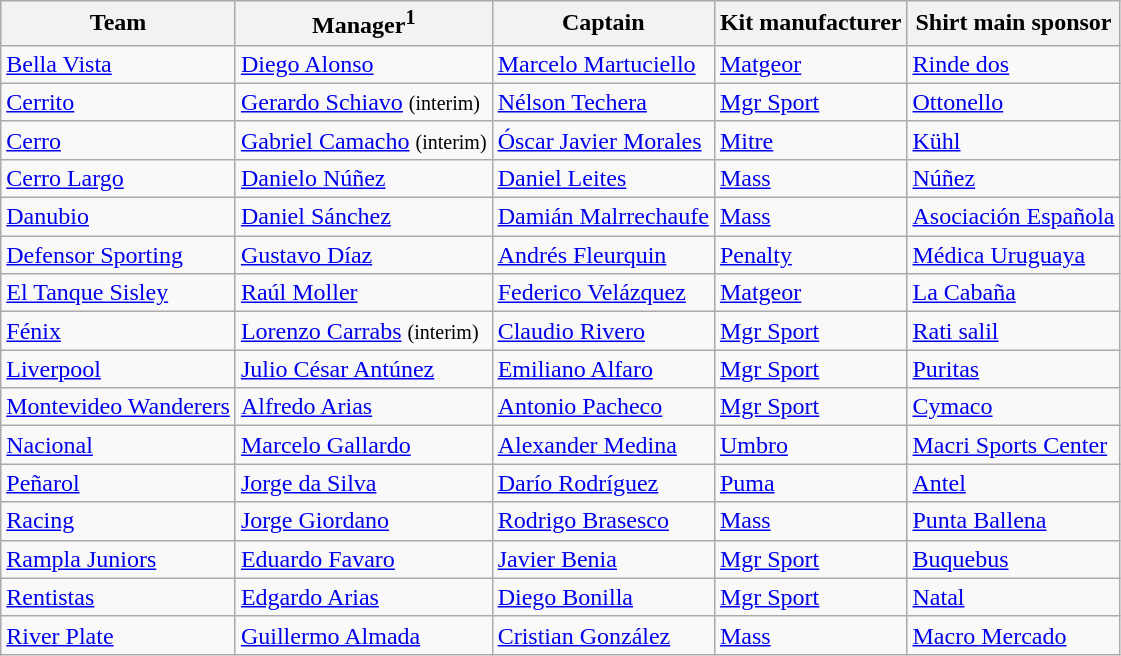<table class="wikitable sortable" style="text-align: left;">
<tr>
<th>Team</th>
<th>Manager<sup>1</sup></th>
<th>Captain</th>
<th>Kit manufacturer</th>
<th>Shirt main sponsor</th>
</tr>
<tr>
<td><a href='#'>Bella Vista</a></td>
<td> <a href='#'>Diego Alonso</a></td>
<td> <a href='#'>Marcelo Martuciello</a></td>
<td><a href='#'>Matgeor</a></td>
<td><a href='#'>Rinde dos</a></td>
</tr>
<tr>
<td><a href='#'>Cerrito</a></td>
<td> <a href='#'>Gerardo Schiavo</a> <small>(interim)</small></td>
<td> <a href='#'>Nélson Techera</a></td>
<td><a href='#'>Mgr Sport</a></td>
<td><a href='#'>Ottonello</a></td>
</tr>
<tr>
<td><a href='#'>Cerro</a></td>
<td> <a href='#'>Gabriel Camacho</a> <small>(interim)</small></td>
<td> <a href='#'>Óscar Javier Morales</a></td>
<td><a href='#'>Mitre</a></td>
<td><a href='#'>Kühl</a></td>
</tr>
<tr>
<td><a href='#'>Cerro Largo</a></td>
<td> <a href='#'>Danielo Núñez</a></td>
<td> <a href='#'>Daniel Leites</a></td>
<td><a href='#'>Mass</a></td>
<td><a href='#'>Núñez</a></td>
</tr>
<tr>
<td><a href='#'>Danubio</a></td>
<td> <a href='#'>Daniel Sánchez</a></td>
<td> <a href='#'>Damián Malrrechaufe</a></td>
<td><a href='#'>Mass</a></td>
<td><a href='#'>Asociación Española</a></td>
</tr>
<tr>
<td><a href='#'>Defensor Sporting</a></td>
<td> <a href='#'>Gustavo Díaz</a></td>
<td> <a href='#'>Andrés Fleurquin</a></td>
<td><a href='#'>Penalty</a></td>
<td><a href='#'>Médica Uruguaya</a></td>
</tr>
<tr>
<td><a href='#'>El Tanque Sisley</a></td>
<td> <a href='#'>Raúl Moller</a></td>
<td> <a href='#'>Federico Velázquez</a></td>
<td><a href='#'>Matgeor</a></td>
<td><a href='#'>La Cabaña</a></td>
</tr>
<tr>
<td><a href='#'>Fénix</a></td>
<td> <a href='#'>Lorenzo Carrabs</a> <small>(interim)</small></td>
<td> <a href='#'>Claudio Rivero</a></td>
<td><a href='#'>Mgr Sport</a></td>
<td><a href='#'>Rati salil</a></td>
</tr>
<tr>
<td><a href='#'>Liverpool</a></td>
<td> <a href='#'>Julio César Antúnez</a></td>
<td> <a href='#'>Emiliano Alfaro</a></td>
<td><a href='#'>Mgr Sport</a></td>
<td><a href='#'>Puritas</a></td>
</tr>
<tr>
<td><a href='#'>Montevideo Wanderers</a></td>
<td> <a href='#'>Alfredo Arias</a></td>
<td> <a href='#'>Antonio Pacheco</a></td>
<td><a href='#'>Mgr Sport</a></td>
<td><a href='#'>Cymaco</a></td>
</tr>
<tr>
<td><a href='#'>Nacional</a></td>
<td> <a href='#'>Marcelo Gallardo</a></td>
<td> <a href='#'>Alexander Medina</a></td>
<td><a href='#'>Umbro</a></td>
<td><a href='#'>Macri Sports Center</a></td>
</tr>
<tr>
<td><a href='#'>Peñarol</a></td>
<td> <a href='#'>Jorge da Silva</a></td>
<td> <a href='#'>Darío Rodríguez</a></td>
<td><a href='#'>Puma</a></td>
<td><a href='#'>Antel</a></td>
</tr>
<tr>
<td><a href='#'>Racing</a></td>
<td> <a href='#'>Jorge Giordano</a></td>
<td> <a href='#'>Rodrigo Brasesco</a></td>
<td><a href='#'>Mass</a></td>
<td><a href='#'>Punta Ballena</a></td>
</tr>
<tr>
<td><a href='#'>Rampla Juniors</a></td>
<td> <a href='#'>Eduardo Favaro</a></td>
<td> <a href='#'>Javier Benia</a></td>
<td><a href='#'>Mgr Sport</a></td>
<td><a href='#'>Buquebus</a></td>
</tr>
<tr>
<td><a href='#'>Rentistas</a></td>
<td> <a href='#'>Edgardo Arias</a></td>
<td> <a href='#'>Diego Bonilla</a></td>
<td><a href='#'>Mgr Sport</a></td>
<td><a href='#'>Natal</a></td>
</tr>
<tr>
<td><a href='#'>River Plate</a></td>
<td> <a href='#'>Guillermo Almada</a></td>
<td> <a href='#'>Cristian González</a></td>
<td><a href='#'>Mass</a></td>
<td><a href='#'>Macro Mercado</a></td>
</tr>
</table>
